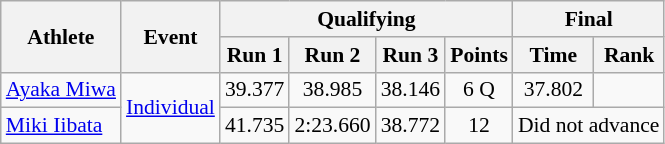<table class=wikitable style="font-size:90%">
<tr>
<th rowspan=2>Athlete</th>
<th rowspan=2>Event</th>
<th colspan=4>Qualifying</th>
<th colspan=2>Final</th>
</tr>
<tr>
<th>Run 1</th>
<th>Run 2</th>
<th>Run 3</th>
<th>Points</th>
<th>Time</th>
<th>Rank</th>
</tr>
<tr>
<td><a href='#'>Ayaka Miwa</a></td>
<td rowspan=2><a href='#'>Individual</a></td>
<td align=center>39.377</td>
<td align=center>38.985</td>
<td align=center>38.146</td>
<td align=center>6 Q</td>
<td align=center>37.802</td>
<td align=center></td>
</tr>
<tr>
<td><a href='#'>Miki Iibata</a></td>
<td align=center>41.735</td>
<td align=center>2:23.660</td>
<td align=center>38.772</td>
<td align=center>12</td>
<td align=center colspan=2>Did not advance</td>
</tr>
</table>
